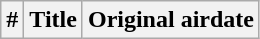<table class="wikitable plainrowheaders" style="display:inline-table;">
<tr>
<th>#</th>
<th>Title</th>
<th>Original airdate<br>
























</th>
</tr>
</table>
